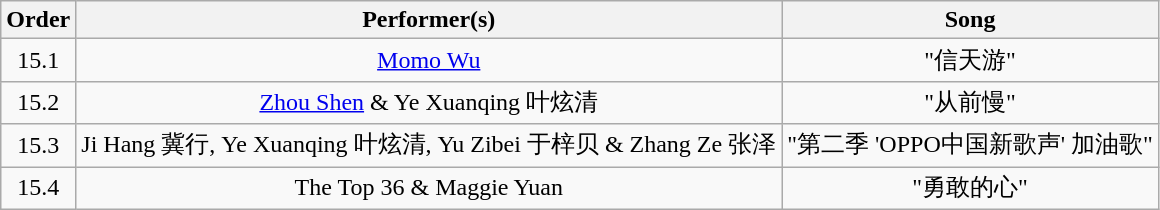<table class="wikitable" style="text-align:center;">
<tr>
<th>Order</th>
<th>Performer(s)</th>
<th>Song</th>
</tr>
<tr>
<td>15.1</td>
<td><a href='#'>Momo Wu</a></td>
<td>"信天游"</td>
</tr>
<tr>
<td>15.2</td>
<td><a href='#'>Zhou Shen</a> & Ye Xuanqing 叶炫清</td>
<td>"从前慢"</td>
</tr>
<tr>
<td>15.3</td>
<td>Ji Hang 冀行, Ye Xuanqing 叶炫清, Yu Zibei 于梓贝 & Zhang Ze 张泽</td>
<td>"第二季 'OPPO中国新歌声' 加油歌"</td>
</tr>
<tr>
<td>15.4</td>
<td>The Top 36 & Maggie Yuan</td>
<td>"勇敢的心"</td>
</tr>
</table>
